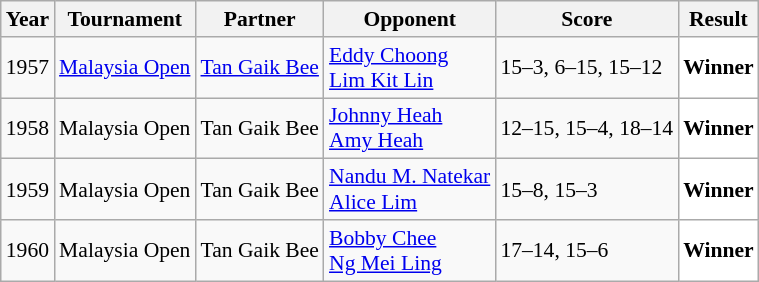<table class="sortable wikitable" style="font-size: 90%;">
<tr>
<th>Year</th>
<th>Tournament</th>
<th>Partner</th>
<th>Opponent</th>
<th>Score</th>
<th>Result</th>
</tr>
<tr>
<td align="center">1957</td>
<td><a href='#'>Malaysia Open</a></td>
<td> <a href='#'>Tan Gaik Bee</a></td>
<td> <a href='#'>Eddy Choong</a><br> <a href='#'>Lim Kit Lin</a></td>
<td>15–3, 6–15, 15–12</td>
<td style="text-align:left; background:white"> <strong>Winner</strong></td>
</tr>
<tr>
<td align="center">1958</td>
<td>Malaysia Open</td>
<td> Tan Gaik Bee</td>
<td> <a href='#'>Johnny Heah</a><br> <a href='#'>Amy Heah</a></td>
<td>12–15, 15–4, 18–14</td>
<td style="text-align:left; background:white"> <strong>Winner</strong></td>
</tr>
<tr>
<td align="center">1959</td>
<td>Malaysia Open</td>
<td> Tan Gaik Bee</td>
<td> <a href='#'>Nandu M. Natekar</a><br> <a href='#'>Alice Lim</a></td>
<td>15–8, 15–3</td>
<td style="text-align:left; background:white"> <strong>Winner</strong></td>
</tr>
<tr>
<td align="center">1960</td>
<td>Malaysia Open</td>
<td> Tan Gaik Bee</td>
<td> <a href='#'>Bobby Chee</a><br> <a href='#'>Ng Mei Ling</a></td>
<td>17–14, 15–6</td>
<td style="text-align:left; background:white"> <strong>Winner</strong></td>
</tr>
</table>
